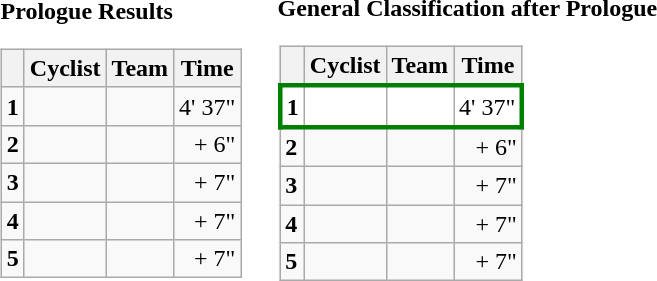<table>
<tr>
<td><strong>Prologue Results</strong><br><table class="wikitable">
<tr>
<th></th>
<th>Cyclist</th>
<th>Team</th>
<th>Time</th>
</tr>
<tr>
<td><strong>1</strong></td>
<td></td>
<td></td>
<td align="right">4' 37"</td>
</tr>
<tr>
<td><strong>2</strong></td>
<td></td>
<td></td>
<td align="right">+ 6"</td>
</tr>
<tr>
<td><strong>3</strong></td>
<td></td>
<td></td>
<td align="right">+ 7"</td>
</tr>
<tr>
<td><strong>4</strong></td>
<td></td>
<td></td>
<td align="right">+ 7"</td>
</tr>
<tr>
<td><strong>5</strong></td>
<td></td>
<td></td>
<td align="right">+ 7"</td>
</tr>
</table>
</td>
<td></td>
<td><strong>General Classification after Prologue</strong><br><table class="wikitable">
<tr>
<th></th>
<th>Cyclist</th>
<th>Team</th>
<th>Time</th>
</tr>
<tr style="border:3px solid green; background:white">
<td><strong>1</strong></td>
<td></td>
<td></td>
<td align="right">4' 37"</td>
</tr>
<tr>
<td><strong>2</strong></td>
<td></td>
<td></td>
<td align="right">+ 6"</td>
</tr>
<tr>
<td><strong>3</strong></td>
<td></td>
<td></td>
<td align="right">+ 7"</td>
</tr>
<tr>
<td><strong>4</strong></td>
<td></td>
<td></td>
<td align="right">+ 7"</td>
</tr>
<tr>
<td><strong>5</strong></td>
<td></td>
<td></td>
<td align="right">+ 7"</td>
</tr>
</table>
</td>
</tr>
</table>
